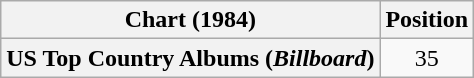<table class="wikitable plainrowheaders" style="text-align:center">
<tr>
<th scope="col">Chart (1984)</th>
<th scope="col">Position</th>
</tr>
<tr>
<th scope="row">US Top Country Albums (<em>Billboard</em>)</th>
<td>35</td>
</tr>
</table>
